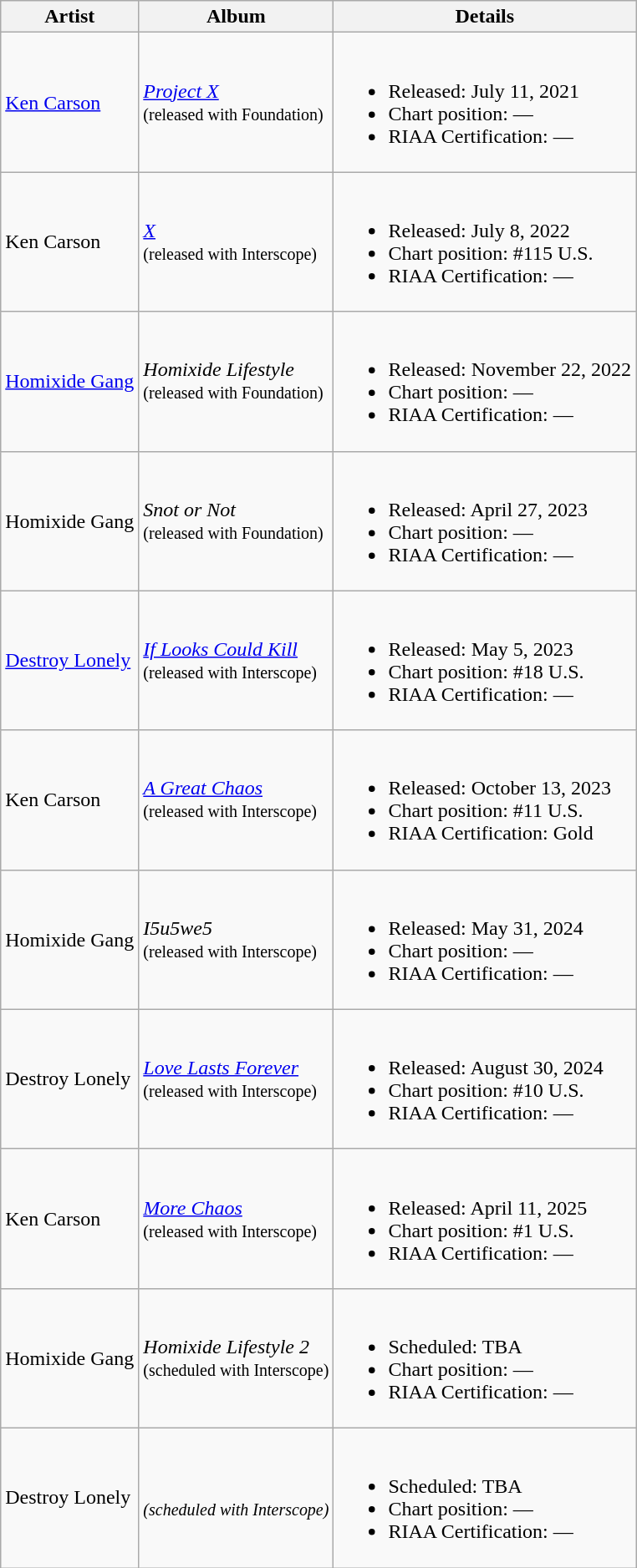<table class="wikitable sortable">
<tr>
<th>Artist</th>
<th class="unsortable">Album</th>
<th>Details</th>
</tr>
<tr>
<td><a href='#'>Ken Carson</a></td>
<td><em><a href='#'>Project X</a></em><br><small>(released with Foundation)</small></td>
<td><br><ul><li>Released: July 11, 2021</li><li>Chart position: —</li><li>RIAA Certification: —</li></ul></td>
</tr>
<tr>
<td>Ken Carson</td>
<td><em><a href='#'>X</a></em><br><small>(released with Interscope)</small></td>
<td><br><ul><li>Released: July 8, 2022</li><li>Chart position: #115 U.S.</li><li>RIAA Certification: —</li></ul></td>
</tr>
<tr>
<td><a href='#'>Homixide Gang</a></td>
<td><em>Homixide Lifestyle</em><br><small>(released with Foundation)</small></td>
<td><br><ul><li>Released: November 22, 2022</li><li>Chart position: —</li><li>RIAA Certification: —</li></ul></td>
</tr>
<tr>
<td>Homixide Gang</td>
<td><em>Snot or Not</em><br><small>(released with Foundation)</small></td>
<td><br><ul><li>Released: April 27, 2023</li><li>Chart position: —</li><li>RIAA Certification: —</li></ul></td>
</tr>
<tr>
<td><a href='#'>Destroy Lonely</a></td>
<td><em><a href='#'>If Looks Could Kill</a></em><br><small>(released with Interscope)</small></td>
<td><br><ul><li>Released: May 5, 2023</li><li>Chart position: #18 U.S.</li><li>RIAA Certification: —</li></ul></td>
</tr>
<tr>
<td>Ken Carson</td>
<td><em><a href='#'>A Great Chaos</a></em><br><small>(released with Interscope)</small></td>
<td><br><ul><li>Released: October 13, 2023</li><li>Chart position: #11 U.S.</li><li>RIAA Certification: Gold</li></ul></td>
</tr>
<tr>
<td>Homixide Gang</td>
<td><em>I5u5we5</em><br><small>(released with Interscope)</small></td>
<td><br><ul><li>Released: May 31, 2024</li><li>Chart position: —</li><li>RIAA Certification: —</li></ul></td>
</tr>
<tr>
<td>Destroy Lonely</td>
<td><em><a href='#'>Love Lasts Forever</a></em><br><small>(released with Interscope)</small></td>
<td><br><ul><li>Released: August 30, 2024</li><li>Chart position: #10 U.S.</li><li>RIAA Certification: —</li></ul></td>
</tr>
<tr>
<td>Ken Carson</td>
<td><em><a href='#'>More Chaos</a></em><br><small>(released with Interscope)</small></td>
<td><br><ul><li>Released: April 11, 2025</li><li>Chart position: #1 U.S.</li><li>RIAA Certification: —</li></ul></td>
</tr>
<tr>
<td>Homixide Gang</td>
<td><em>Homixide Lifestyle 2</em><br><small>(scheduled with Interscope)</small></td>
<td><br><ul><li>Scheduled: TBA</li><li>Chart position: —</li><li>RIAA Certification: —</li></ul></td>
</tr>
<tr>
<td>Destroy Lonely</td>
<td><em></3³</em><br><small>(scheduled with Interscope)</small></td>
<td><br><ul><li>Scheduled: TBA</li><li>Chart position: —</li><li>RIAA Certification: —</li></ul></td>
</tr>
</table>
